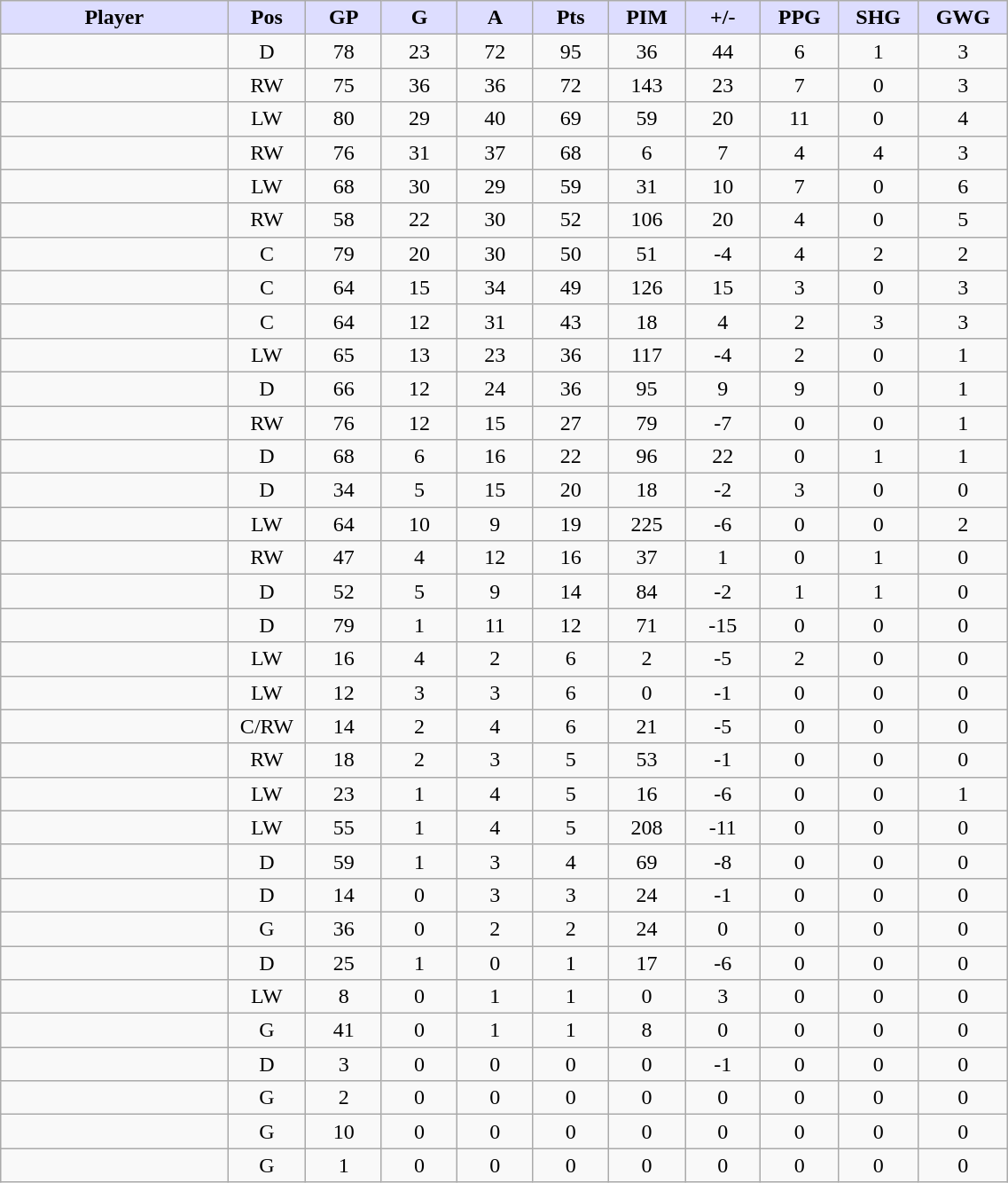<table style="width:60%;" class="wikitable sortable">
<tr style="text-align:center;">
<th style="background:#ddf; width:15%;">Player</th>
<th style="background:#ddf; width:3%;" title="Position">Pos</th>
<th style="background:#ddf; width:5%;" title="Games played">GP</th>
<th style="background:#ddf; width:5%;" title="Goals">G</th>
<th style="background:#ddf; width:5%;" title="Assists">A</th>
<th style="background:#ddf; width:5%;" title="Points">Pts</th>
<th style="background:#ddf; width:5%;" title="Penalties in Minutes">PIM</th>
<th style="background:#ddf; width:5%;" title="Plus/minus">+/-</th>
<th style="background:#ddf; width:5%;" title="Power play goals">PPG</th>
<th style="background:#ddf; width:5%;" title="Short-handed goals">SHG</th>
<th style="background:#ddf; width:5%;" title="Game-winning goals">GWG</th>
</tr>
<tr style="text-align:center;">
<td style="text-align:right;"></td>
<td>D</td>
<td>78</td>
<td>23</td>
<td>72</td>
<td>95</td>
<td>36</td>
<td>44</td>
<td>6</td>
<td>1</td>
<td>3</td>
</tr>
<tr style="text-align:center;">
<td style="text-align:right;"></td>
<td>RW</td>
<td>75</td>
<td>36</td>
<td>36</td>
<td>72</td>
<td>143</td>
<td>23</td>
<td>7</td>
<td>0</td>
<td>3</td>
</tr>
<tr style="text-align:center;">
<td style="text-align:right;"></td>
<td>LW</td>
<td>80</td>
<td>29</td>
<td>40</td>
<td>69</td>
<td>59</td>
<td>20</td>
<td>11</td>
<td>0</td>
<td>4</td>
</tr>
<tr style="text-align:center;">
<td style="text-align:right;"></td>
<td>RW</td>
<td>76</td>
<td>31</td>
<td>37</td>
<td>68</td>
<td>6</td>
<td>7</td>
<td>4</td>
<td>4</td>
<td>3</td>
</tr>
<tr style="text-align:center;">
<td style="text-align:right;"></td>
<td>LW</td>
<td>68</td>
<td>30</td>
<td>29</td>
<td>59</td>
<td>31</td>
<td>10</td>
<td>7</td>
<td>0</td>
<td>6</td>
</tr>
<tr style="text-align:center;">
<td style="text-align:right;"></td>
<td>RW</td>
<td>58</td>
<td>22</td>
<td>30</td>
<td>52</td>
<td>106</td>
<td>20</td>
<td>4</td>
<td>0</td>
<td>5</td>
</tr>
<tr style="text-align:center;">
<td style="text-align:right;"></td>
<td>C</td>
<td>79</td>
<td>20</td>
<td>30</td>
<td>50</td>
<td>51</td>
<td>-4</td>
<td>4</td>
<td>2</td>
<td>2</td>
</tr>
<tr style="text-align:center;">
<td style="text-align:right;"></td>
<td>C</td>
<td>64</td>
<td>15</td>
<td>34</td>
<td>49</td>
<td>126</td>
<td>15</td>
<td>3</td>
<td>0</td>
<td>3</td>
</tr>
<tr style="text-align:center;">
<td style="text-align:right;"></td>
<td>C</td>
<td>64</td>
<td>12</td>
<td>31</td>
<td>43</td>
<td>18</td>
<td>4</td>
<td>2</td>
<td>3</td>
<td>3</td>
</tr>
<tr style="text-align:center;">
<td style="text-align:right;"></td>
<td>LW</td>
<td>65</td>
<td>13</td>
<td>23</td>
<td>36</td>
<td>117</td>
<td>-4</td>
<td>2</td>
<td>0</td>
<td>1</td>
</tr>
<tr style="text-align:center;">
<td style="text-align:right;"></td>
<td>D</td>
<td>66</td>
<td>12</td>
<td>24</td>
<td>36</td>
<td>95</td>
<td>9</td>
<td>9</td>
<td>0</td>
<td>1</td>
</tr>
<tr style="text-align:center;">
<td style="text-align:right;"></td>
<td>RW</td>
<td>76</td>
<td>12</td>
<td>15</td>
<td>27</td>
<td>79</td>
<td>-7</td>
<td>0</td>
<td>0</td>
<td>1</td>
</tr>
<tr style="text-align:center;">
<td style="text-align:right;"></td>
<td>D</td>
<td>68</td>
<td>6</td>
<td>16</td>
<td>22</td>
<td>96</td>
<td>22</td>
<td>0</td>
<td>1</td>
<td>1</td>
</tr>
<tr style="text-align:center;">
<td style="text-align:right;"></td>
<td>D</td>
<td>34</td>
<td>5</td>
<td>15</td>
<td>20</td>
<td>18</td>
<td>-2</td>
<td>3</td>
<td>0</td>
<td>0</td>
</tr>
<tr style="text-align:center;">
<td style="text-align:right;"></td>
<td>LW</td>
<td>64</td>
<td>10</td>
<td>9</td>
<td>19</td>
<td>225</td>
<td>-6</td>
<td>0</td>
<td>0</td>
<td>2</td>
</tr>
<tr style="text-align:center;">
<td style="text-align:right;"></td>
<td>RW</td>
<td>47</td>
<td>4</td>
<td>12</td>
<td>16</td>
<td>37</td>
<td>1</td>
<td>0</td>
<td>1</td>
<td>0</td>
</tr>
<tr style="text-align:center;">
<td style="text-align:right;"></td>
<td>D</td>
<td>52</td>
<td>5</td>
<td>9</td>
<td>14</td>
<td>84</td>
<td>-2</td>
<td>1</td>
<td>1</td>
<td>0</td>
</tr>
<tr style="text-align:center;">
<td style="text-align:right;"></td>
<td>D</td>
<td>79</td>
<td>1</td>
<td>11</td>
<td>12</td>
<td>71</td>
<td>-15</td>
<td>0</td>
<td>0</td>
<td>0</td>
</tr>
<tr style="text-align:center;">
<td style="text-align:right;"></td>
<td>LW</td>
<td>16</td>
<td>4</td>
<td>2</td>
<td>6</td>
<td>2</td>
<td>-5</td>
<td>2</td>
<td>0</td>
<td>0</td>
</tr>
<tr style="text-align:center;">
<td style="text-align:right;"></td>
<td>LW</td>
<td>12</td>
<td>3</td>
<td>3</td>
<td>6</td>
<td>0</td>
<td>-1</td>
<td>0</td>
<td>0</td>
<td>0</td>
</tr>
<tr style="text-align:center;">
<td style="text-align:right;"></td>
<td>C/RW</td>
<td>14</td>
<td>2</td>
<td>4</td>
<td>6</td>
<td>21</td>
<td>-5</td>
<td>0</td>
<td>0</td>
<td>0</td>
</tr>
<tr style="text-align:center;">
<td style="text-align:right;"></td>
<td>RW</td>
<td>18</td>
<td>2</td>
<td>3</td>
<td>5</td>
<td>53</td>
<td>-1</td>
<td>0</td>
<td>0</td>
<td>0</td>
</tr>
<tr style="text-align:center;">
<td style="text-align:right;"></td>
<td>LW</td>
<td>23</td>
<td>1</td>
<td>4</td>
<td>5</td>
<td>16</td>
<td>-6</td>
<td>0</td>
<td>0</td>
<td>1</td>
</tr>
<tr style="text-align:center;">
<td style="text-align:right;"></td>
<td>LW</td>
<td>55</td>
<td>1</td>
<td>4</td>
<td>5</td>
<td>208</td>
<td>-11</td>
<td>0</td>
<td>0</td>
<td>0</td>
</tr>
<tr style="text-align:center;">
<td style="text-align:right;"></td>
<td>D</td>
<td>59</td>
<td>1</td>
<td>3</td>
<td>4</td>
<td>69</td>
<td>-8</td>
<td>0</td>
<td>0</td>
<td>0</td>
</tr>
<tr style="text-align:center;">
<td style="text-align:right;"></td>
<td>D</td>
<td>14</td>
<td>0</td>
<td>3</td>
<td>3</td>
<td>24</td>
<td>-1</td>
<td>0</td>
<td>0</td>
<td>0</td>
</tr>
<tr style="text-align:center;">
<td style="text-align:right;"></td>
<td>G</td>
<td>36</td>
<td>0</td>
<td>2</td>
<td>2</td>
<td>24</td>
<td>0</td>
<td>0</td>
<td>0</td>
<td>0</td>
</tr>
<tr style="text-align:center;">
<td style="text-align:right;"></td>
<td>D</td>
<td>25</td>
<td>1</td>
<td>0</td>
<td>1</td>
<td>17</td>
<td>-6</td>
<td>0</td>
<td>0</td>
<td>0</td>
</tr>
<tr style="text-align:center;">
<td style="text-align:right;"></td>
<td>LW</td>
<td>8</td>
<td>0</td>
<td>1</td>
<td>1</td>
<td>0</td>
<td>3</td>
<td>0</td>
<td>0</td>
<td>0</td>
</tr>
<tr style="text-align:center;">
<td style="text-align:right;"></td>
<td>G</td>
<td>41</td>
<td>0</td>
<td>1</td>
<td>1</td>
<td>8</td>
<td>0</td>
<td>0</td>
<td>0</td>
<td>0</td>
</tr>
<tr style="text-align:center;">
<td style="text-align:right;"></td>
<td>D</td>
<td>3</td>
<td>0</td>
<td>0</td>
<td>0</td>
<td>0</td>
<td>-1</td>
<td>0</td>
<td>0</td>
<td>0</td>
</tr>
<tr style="text-align:center;">
<td style="text-align:right;"></td>
<td>G</td>
<td>2</td>
<td>0</td>
<td>0</td>
<td>0</td>
<td>0</td>
<td>0</td>
<td>0</td>
<td>0</td>
<td>0</td>
</tr>
<tr style="text-align:center;">
<td style="text-align:right;"></td>
<td>G</td>
<td>10</td>
<td>0</td>
<td>0</td>
<td>0</td>
<td>0</td>
<td>0</td>
<td>0</td>
<td>0</td>
<td>0</td>
</tr>
<tr style="text-align:center;">
<td style="text-align:right;"></td>
<td>G</td>
<td>1</td>
<td>0</td>
<td>0</td>
<td>0</td>
<td>0</td>
<td>0</td>
<td>0</td>
<td>0</td>
<td>0</td>
</tr>
</table>
